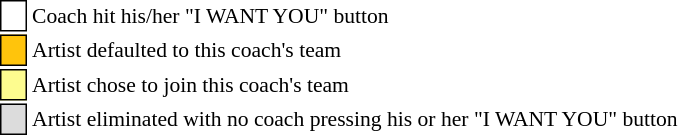<table class="toccolours" style="font-size: 90%; white-space: nowrap;">
<tr>
<td style="background:white; border: 1px solid black;"> <strong></strong> </td>
<td>Coach hit his/her "I WANT YOU" button</td>
</tr>
<tr>
<td style="background:#FFC40C; border: 1px solid black">    </td>
<td>Artist defaulted to this coach's team</td>
</tr>
<tr>
<td style="background:#fdfc8f; border: 1px solid black;">    </td>
<td style="padding-right: 8px">Artist chose to join this coach's team</td>
</tr>
<tr>
<td style="background:#DCDCDC; border: 1px solid black">    </td>
<td>Artist eliminated with no coach pressing his or her "I WANT YOU" button</td>
</tr>
<tr>
</tr>
</table>
